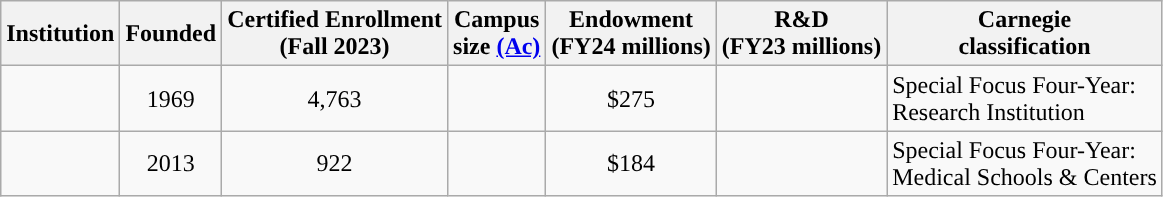<table class="wikitable sortable plainrowheaders" style="border:2px solid # ">
<tr>
<th scope="col">Institution</th>
<th scope="col">Founded</th>
<th scope="col">Certified Enrollment<br>(Fall 2023)</th>
<th scope="col">Campus<br>size <a href='#'>(Ac)</a></th>
<th scope="col">Endowment<br>(FY24 millions)</th>
<th scope="col">R&D<br>(FY23 millions)</th>
<th scope="col">Carnegie<br>classification</th>
</tr>
<tr>
<td></td>
<td align="center">1969</td>
<td align="center">4,763</td>
<td></td>
<td align="center">$275</td>
<td></td>
<td>Special Focus Four-Year:<br>Research Institution</td>
</tr>
<tr>
<td></td>
<td align="center">2013</td>
<td align="center">922</td>
<td></td>
<td align="center">$184</td>
<td></td>
<td>Special Focus Four-Year:<br>Medical Schools & Centers</td>
</tr>
</table>
